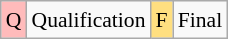<table class="wikitable" style="margin:0.5em auto; font-size:90%; line-height:1.25em;">
<tr>
<td bgcolor="#FFBBBB" align=center>Q</td>
<td>Qualification</td>
<td bgcolor="#FFDF80" align=center>F</td>
<td>Final</td>
</tr>
</table>
